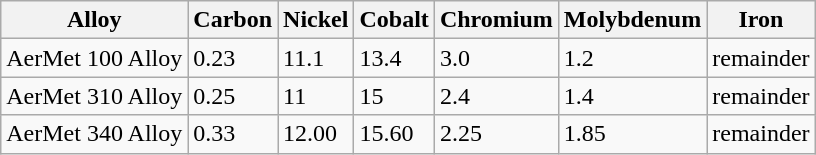<table class="wikitable" border="1">
<tr>
<th>Alloy</th>
<th>Carbon</th>
<th>Nickel</th>
<th>Cobalt</th>
<th>Chromium</th>
<th>Molybdenum</th>
<th>Iron</th>
</tr>
<tr>
<td>AerMet 100 Alloy</td>
<td>0.23</td>
<td>11.1</td>
<td>13.4</td>
<td>3.0</td>
<td>1.2</td>
<td>remainder</td>
</tr>
<tr>
<td>AerMet 310 Alloy</td>
<td>0.25</td>
<td>11</td>
<td>15</td>
<td>2.4</td>
<td>1.4</td>
<td>remainder</td>
</tr>
<tr>
<td>AerMet 340 Alloy</td>
<td>0.33</td>
<td>12.00</td>
<td>15.60</td>
<td>2.25</td>
<td>1.85</td>
<td>remainder</td>
</tr>
</table>
